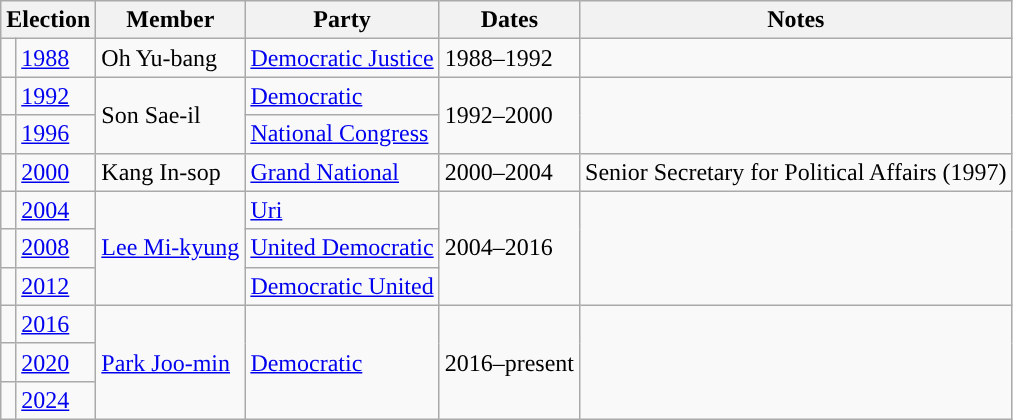<table class="wikitable">
<tr>
<th colspan="2">Election</th>
<th>Member</th>
<th>Party</th>
<th>Dates</th>
<th>Notes</th>
</tr>
<tr>
<td></td>
<td><a href='#'>1988</a></td>
<td>Oh Yu-bang</td>
<td><a href='#'>Democratic Justice</a></td>
<td>1988–1992</td>
<td></td>
</tr>
<tr>
<td></td>
<td><a href='#'>1992</a></td>
<td rowspan="2">Son Sae-il</td>
<td><a href='#'>Democratic</a></td>
<td rowspan="2">1992–2000</td>
<td rowspan="2"></td>
</tr>
<tr>
<td></td>
<td><a href='#'>1996</a></td>
<td><a href='#'>National Congress</a></td>
</tr>
<tr>
<td></td>
<td><a href='#'>2000</a></td>
<td>Kang In-sop</td>
<td><a href='#'>Grand National</a></td>
<td>2000–2004</td>
<td>Senior Secretary for Political Affairs (1997)</td>
</tr>
<tr>
<td></td>
<td><a href='#'>2004</a></td>
<td rowspan="3"><a href='#'>Lee Mi-kyung</a></td>
<td><a href='#'>Uri</a></td>
<td rowspan="3">2004–2016</td>
<td rowspan="3"></td>
</tr>
<tr>
<td></td>
<td><a href='#'>2008</a></td>
<td><a href='#'>United Democratic</a></td>
</tr>
<tr>
<td></td>
<td><a href='#'>2012</a></td>
<td><a href='#'>Democratic United</a></td>
</tr>
<tr>
<td></td>
<td><a href='#'>2016</a></td>
<td rowspan="3"><a href='#'>Park Joo-min</a></td>
<td rowspan="3"><a href='#'>Democratic</a></td>
<td rowspan="3">2016–present</td>
<td rowspan="3"></td>
</tr>
<tr>
<td></td>
<td><a href='#'>2020</a></td>
</tr>
<tr>
<td></td>
<td><a href='#'>2024</a></td>
</tr>
</table>
